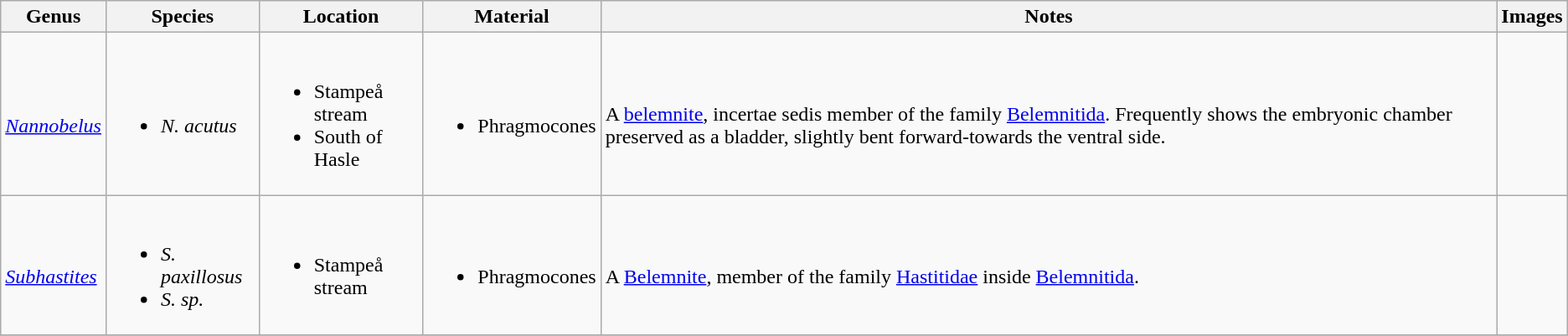<table class="wikitable" align="center">
<tr>
<th>Genus</th>
<th>Species</th>
<th>Location</th>
<th>Material</th>
<th>Notes</th>
<th>Images</th>
</tr>
<tr>
<td><br><em><a href='#'>Nannobelus</a></em></td>
<td><br><ul><li><em>N. acutus</em></li></ul></td>
<td><br><ul><li>Stampeå stream</li><li>South of Hasle</li></ul></td>
<td><br><ul><li>Phragmocones</li></ul></td>
<td><br>A <a href='#'>belemnite</a>, incertae sedis member of the family <a href='#'>Belemnitida</a>. Frequently shows the embryonic chamber preserved as a bladder, slightly bent forward-towards the ventral side.</td>
<td><br></td>
</tr>
<tr>
<td><br><em><a href='#'>Subhastites</a></em></td>
<td><br><ul><li><em>S. paxillosus</em></li><li><em>S. sp.</em></li></ul></td>
<td><br><ul><li>Stampeå stream</li></ul></td>
<td><br><ul><li>Phragmocones</li></ul></td>
<td><br>A <a href='#'>Belemnite</a>, member of the family <a href='#'>Hastitidae</a> inside <a href='#'>Belemnitida</a>.</td>
<td></td>
</tr>
<tr>
</tr>
</table>
